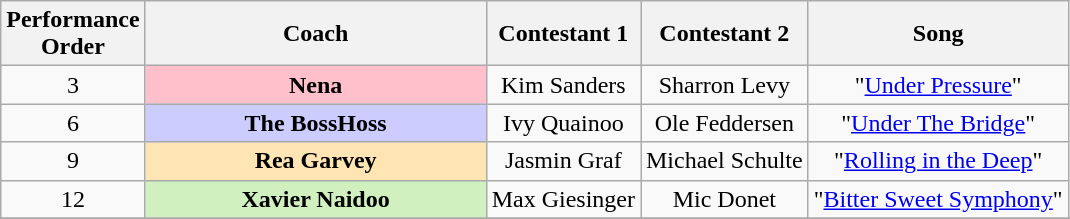<table class="wikitable sortable" style="text-align: center; width: auto;">
<tr class="hintergrundfarbe5">
<th>Performance <br>Order</th>
<th>Coach</th>
<th>Contestant 1</th>
<th>Contestant 2</th>
<th>Song</th>
</tr>
<tr>
<td>3</td>
<th style="background-color:pink" width="220px">Nena</th>
<td>Kim Sanders</td>
<td>Sharron Levy</td>
<td>"<a href='#'>Under Pressure</a>"</td>
</tr>
<tr>
<td>6</td>
<th style="background-color:#ccf" width="220px">The BossHoss</th>
<td>Ivy Quainoo</td>
<td>Ole Feddersen</td>
<td>"<a href='#'>Under The Bridge</a>"</td>
</tr>
<tr>
<td>9</td>
<th style="background-color:#ffe5b4" width="220px">Rea Garvey</th>
<td>Jasmin Graf</td>
<td>Michael Schulte</td>
<td>"<a href='#'>Rolling in the Deep</a>"</td>
</tr>
<tr>
<td>12</td>
<th style="background-color:#d0f0c0" width="220px">Xavier Naidoo</th>
<td>Max Giesinger</td>
<td>Mic Donet</td>
<td>"<a href='#'>Bitter Sweet Symphony</a>"</td>
</tr>
<tr>
</tr>
</table>
